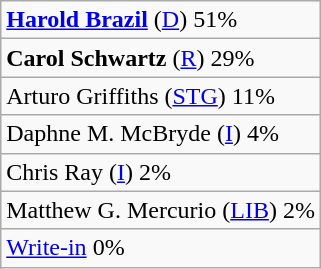<table class="wikitable">
<tr>
<td><strong><a href='#'>Harold Brazil</a></strong> (<a href='#'>D</a>) 51%</td>
</tr>
<tr>
<td><strong>Carol Schwartz</strong> (<a href='#'>R</a>) 29%</td>
</tr>
<tr>
<td>Arturo Griffiths (<a href='#'>STG</a>) 11%</td>
</tr>
<tr>
<td>Daphne M. McBryde (<a href='#'>I</a>) 4%</td>
</tr>
<tr>
<td>Chris Ray (<a href='#'>I</a>) 2%</td>
</tr>
<tr>
<td>Matthew G. Mercurio (<a href='#'>LIB</a>) 2%</td>
</tr>
<tr>
<td><a href='#'>Write-in</a> 0%</td>
</tr>
</table>
